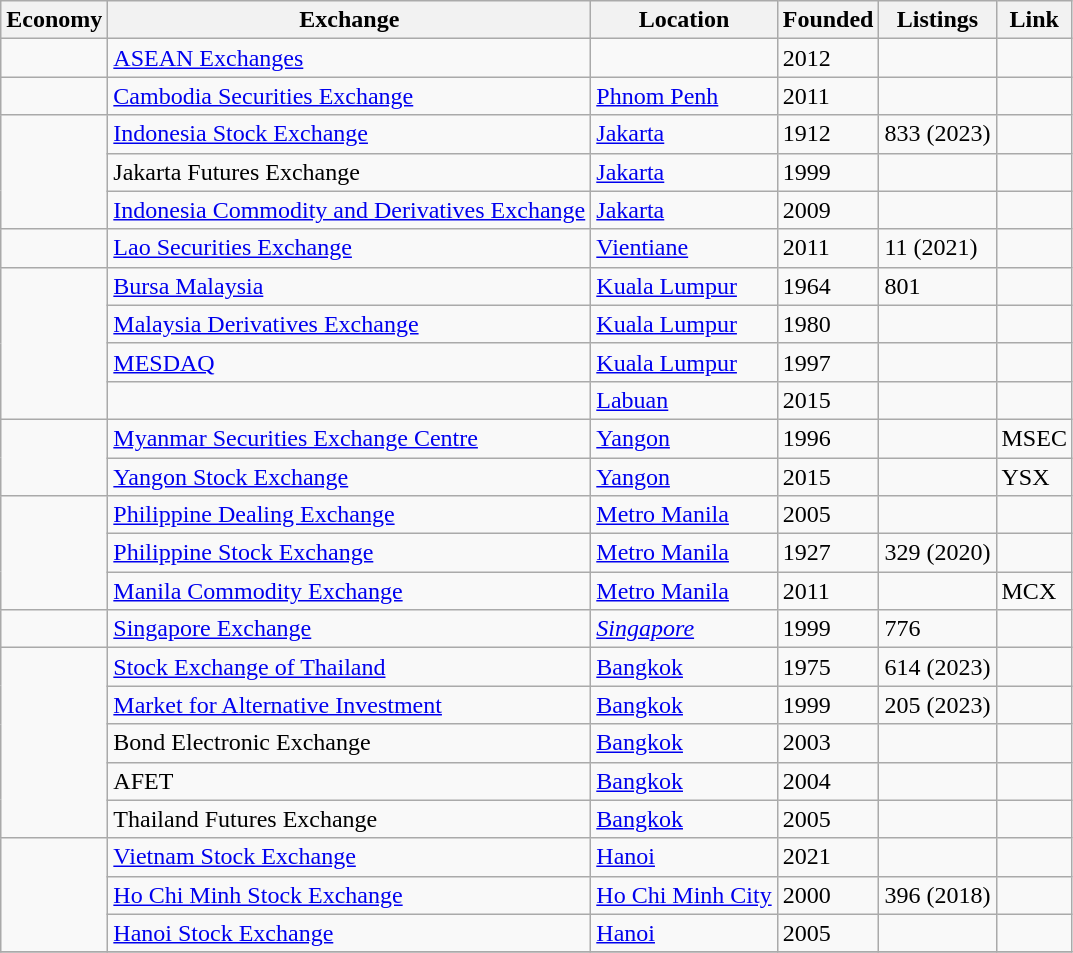<table class="wikitable sortable static-row-numbers static-row-header-text">
<tr>
<th>Economy</th>
<th>Exchange</th>
<th>Location</th>
<th>Founded</th>
<th>Listings</th>
<th>Link</th>
</tr>
<tr>
<td></td>
<td><a href='#'>ASEAN Exchanges</a></td>
<td></td>
<td>2012</td>
<td></td>
<td></td>
</tr>
<tr>
<td></td>
<td><a href='#'>Cambodia Securities Exchange</a></td>
<td><a href='#'>Phnom Penh</a></td>
<td>2011</td>
<td></td>
<td></td>
</tr>
<tr>
<td rowspan="3"></td>
<td><a href='#'>Indonesia Stock Exchange</a></td>
<td><a href='#'>Jakarta</a></td>
<td>1912</td>
<td>833 (2023)</td>
<td></td>
</tr>
<tr>
<td>Jakarta Futures Exchange</td>
<td><a href='#'>Jakarta</a></td>
<td>1999</td>
<td></td>
<td></td>
</tr>
<tr>
<td><a href='#'>Indonesia Commodity and Derivatives Exchange</a></td>
<td><a href='#'>Jakarta</a></td>
<td>2009</td>
<td></td>
<td></td>
</tr>
<tr>
<td></td>
<td><a href='#'>Lao Securities Exchange</a></td>
<td><a href='#'>Vientiane</a></td>
<td>2011</td>
<td>11 (2021)</td>
<td></td>
</tr>
<tr>
<td rowspan="4"></td>
<td><a href='#'>Bursa Malaysia</a></td>
<td><a href='#'>Kuala Lumpur</a></td>
<td>1964</td>
<td>801</td>
<td></td>
</tr>
<tr>
<td><a href='#'>Malaysia Derivatives Exchange</a></td>
<td><a href='#'>Kuala Lumpur</a></td>
<td>1980</td>
<td></td>
<td></td>
</tr>
<tr>
<td><a href='#'>MESDAQ</a></td>
<td><a href='#'>Kuala Lumpur</a></td>
<td>1997</td>
<td></td>
<td></td>
</tr>
<tr>
<td></td>
<td><a href='#'>Labuan</a></td>
<td>2015</td>
<td></td>
<td></td>
</tr>
<tr>
<td rowspan="2"></td>
<td><a href='#'>Myanmar Securities Exchange Centre</a></td>
<td><a href='#'>Yangon</a></td>
<td>1996</td>
<td></td>
<td>MSEC</td>
</tr>
<tr>
<td><a href='#'>Yangon Stock Exchange</a></td>
<td><a href='#'>Yangon</a></td>
<td>2015</td>
<td></td>
<td>YSX</td>
</tr>
<tr>
<td rowspan="3"></td>
<td><a href='#'>Philippine Dealing Exchange</a></td>
<td><a href='#'>Metro Manila</a></td>
<td>2005</td>
<td></td>
<td></td>
</tr>
<tr>
<td><a href='#'>Philippine Stock Exchange</a></td>
<td><a href='#'>Metro Manila</a></td>
<td>1927</td>
<td>329 (2020)</td>
<td></td>
</tr>
<tr>
<td><a href='#'>Manila Commodity Exchange</a></td>
<td><a href='#'>Metro Manila</a></td>
<td>2011</td>
<td></td>
<td>MCX</td>
</tr>
<tr>
<td></td>
<td><a href='#'>Singapore Exchange</a></td>
<td><em><a href='#'>Singapore</a></em></td>
<td>1999</td>
<td>776</td>
<td></td>
</tr>
<tr>
<td rowspan="5"></td>
<td><a href='#'>Stock Exchange of Thailand</a></td>
<td><a href='#'>Bangkok</a></td>
<td>1975</td>
<td>614 (2023)</td>
<td></td>
</tr>
<tr>
<td><a href='#'>Market for Alternative Investment</a></td>
<td><a href='#'>Bangkok</a></td>
<td>1999</td>
<td>205 (2023)</td>
<td></td>
</tr>
<tr>
<td>Bond Electronic Exchange</td>
<td><a href='#'>Bangkok</a></td>
<td>2003</td>
<td></td>
<td></td>
</tr>
<tr>
<td>AFET</td>
<td><a href='#'>Bangkok</a></td>
<td>2004</td>
<td></td>
<td></td>
</tr>
<tr>
<td>Thailand Futures Exchange</td>
<td><a href='#'>Bangkok</a></td>
<td>2005</td>
<td></td>
<td></td>
</tr>
<tr>
<td rowspan="3"></td>
<td><a href='#'>Vietnam Stock Exchange</a></td>
<td><a href='#'>Hanoi</a></td>
<td>2021</td>
<td></td>
<td></td>
</tr>
<tr>
<td><a href='#'>Ho Chi Minh Stock Exchange</a></td>
<td><a href='#'>Ho Chi Minh City</a></td>
<td>2000</td>
<td>396 (2018)</td>
<td></td>
</tr>
<tr>
<td><a href='#'>Hanoi Stock Exchange</a></td>
<td><a href='#'>Hanoi</a></td>
<td>2005</td>
<td></td>
<td></td>
</tr>
<tr>
</tr>
</table>
